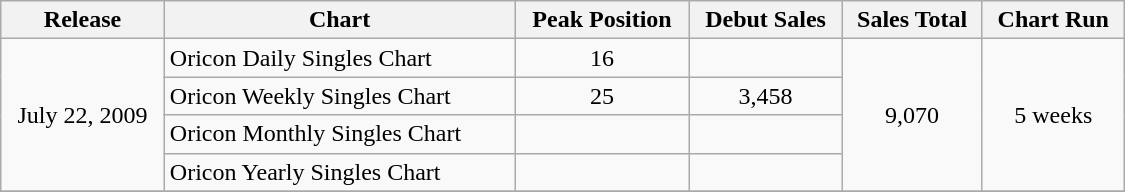<table class="wikitable" width="750px">
<tr>
<th>Release</th>
<th>Chart</th>
<th>Peak Position</th>
<th>Debut Sales</th>
<th>Sales Total</th>
<th>Chart Run</th>
</tr>
<tr>
<td align="center" rowspan="4">July 22, 2009</td>
<td align="left">Oricon Daily Singles Chart</td>
<td align="center">16</td>
<td align="center"></td>
<td align="center" rowspan="4">9,070</td>
<td align="center" rowspan="4">5 weeks</td>
</tr>
<tr>
<td align="left">Oricon Weekly Singles Chart</td>
<td align="center">25</td>
<td align="center">3,458</td>
</tr>
<tr>
<td align="left">Oricon Monthly Singles Chart</td>
<td align="center"></td>
<td align="center"></td>
</tr>
<tr>
<td align="left">Oricon Yearly Singles Chart</td>
<td align="center"></td>
<td align="center"></td>
</tr>
<tr>
</tr>
</table>
